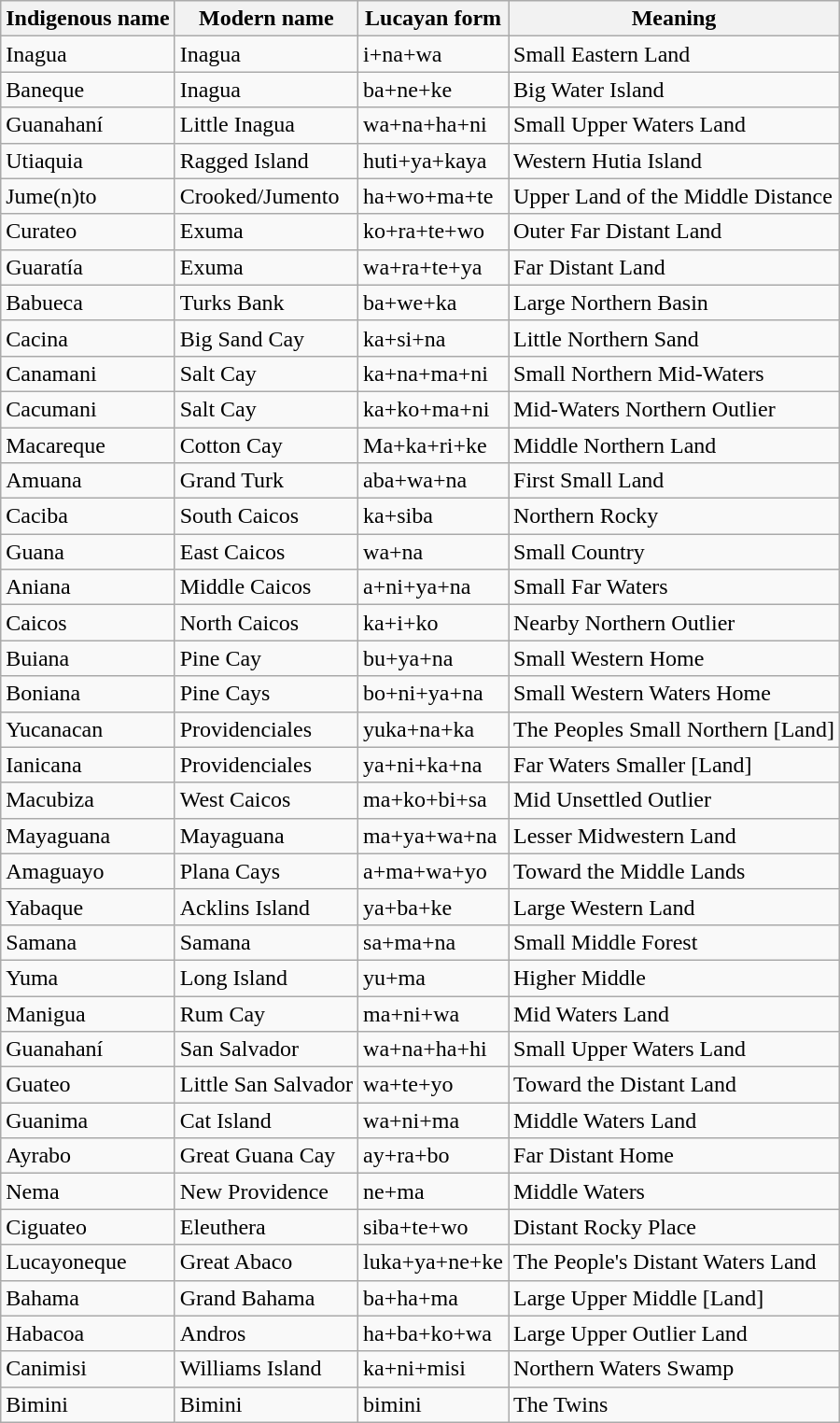<table class="wikitable sortable">
<tr>
<th>Indigenous name</th>
<th>Modern name</th>
<th>Lucayan form</th>
<th>Meaning</th>
</tr>
<tr>
<td>Inagua</td>
<td>Inagua</td>
<td>i+na+wa</td>
<td>Small Eastern Land</td>
</tr>
<tr>
<td>Baneque</td>
<td>Inagua</td>
<td>ba+ne+ke</td>
<td>Big Water Island</td>
</tr>
<tr>
<td>Guanahaní</td>
<td>Little Inagua</td>
<td>wa+na+ha+ni</td>
<td>Small Upper Waters Land</td>
</tr>
<tr>
<td>Utiaquia</td>
<td>Ragged Island</td>
<td>huti+ya+kaya</td>
<td>Western Hutia Island</td>
</tr>
<tr>
<td>Jume(n)to</td>
<td>Crooked/Jumento</td>
<td>ha+wo+ma+te</td>
<td>Upper Land of the Middle Distance</td>
</tr>
<tr>
<td>Curateo</td>
<td>Exuma</td>
<td>ko+ra+te+wo</td>
<td>Outer Far Distant Land</td>
</tr>
<tr>
<td>Guaratía</td>
<td>Exuma</td>
<td>wa+ra+te+ya</td>
<td>Far Distant Land</td>
</tr>
<tr>
<td>Babueca</td>
<td>Turks Bank</td>
<td>ba+we+ka</td>
<td>Large Northern Basin</td>
</tr>
<tr>
<td>Cacina</td>
<td>Big Sand Cay</td>
<td>ka+si+na</td>
<td>Little Northern Sand</td>
</tr>
<tr>
<td>Canamani</td>
<td>Salt Cay</td>
<td>ka+na+ma+ni</td>
<td>Small Northern Mid-Waters</td>
</tr>
<tr>
<td>Cacumani</td>
<td>Salt Cay</td>
<td>ka+ko+ma+ni</td>
<td>Mid-Waters Northern Outlier</td>
</tr>
<tr>
<td>Macareque</td>
<td>Cotton Cay</td>
<td>Ma+ka+ri+ke</td>
<td>Middle Northern Land</td>
</tr>
<tr>
<td>Amuana</td>
<td>Grand Turk</td>
<td>aba+wa+na</td>
<td>First Small Land</td>
</tr>
<tr>
<td>Caciba</td>
<td>South Caicos</td>
<td>ka+siba</td>
<td>Northern Rocky</td>
</tr>
<tr>
<td>Guana</td>
<td>East Caicos</td>
<td>wa+na</td>
<td>Small Country</td>
</tr>
<tr>
<td>Aniana</td>
<td>Middle Caicos</td>
<td>a+ni+ya+na</td>
<td>Small Far Waters</td>
</tr>
<tr>
<td>Caicos</td>
<td>North Caicos</td>
<td>ka+i+ko</td>
<td>Nearby Northern Outlier</td>
</tr>
<tr>
<td>Buiana</td>
<td>Pine Cay</td>
<td>bu+ya+na</td>
<td>Small Western Home</td>
</tr>
<tr>
<td>Boniana</td>
<td>Pine Cays</td>
<td>bo+ni+ya+na</td>
<td>Small Western Waters Home</td>
</tr>
<tr>
<td>Yucanacan</td>
<td>Providenciales</td>
<td>yuka+na+ka</td>
<td>The Peoples Small Northern [Land]</td>
</tr>
<tr>
<td>Ianicana</td>
<td>Providenciales</td>
<td>ya+ni+ka+na</td>
<td>Far Waters Smaller [Land]</td>
</tr>
<tr>
<td>Macubiza</td>
<td>West Caicos</td>
<td>ma+ko+bi+sa</td>
<td>Mid Unsettled Outlier</td>
</tr>
<tr>
<td>Mayaguana</td>
<td>Mayaguana</td>
<td>ma+ya+wa+na</td>
<td>Lesser Midwestern Land</td>
</tr>
<tr>
<td>Amaguayo</td>
<td>Plana Cays</td>
<td>a+ma+wa+yo</td>
<td>Toward the Middle Lands</td>
</tr>
<tr>
<td>Yabaque</td>
<td>Acklins Island</td>
<td>ya+ba+ke</td>
<td>Large Western Land</td>
</tr>
<tr>
<td>Samana</td>
<td>Samana</td>
<td>sa+ma+na</td>
<td>Small Middle Forest</td>
</tr>
<tr>
<td>Yuma</td>
<td>Long Island</td>
<td>yu+ma</td>
<td>Higher Middle</td>
</tr>
<tr>
<td>Manigua</td>
<td>Rum Cay</td>
<td>ma+ni+wa</td>
<td>Mid Waters Land</td>
</tr>
<tr>
<td>Guanahaní</td>
<td>San Salvador</td>
<td>wa+na+ha+hi</td>
<td>Small Upper Waters Land</td>
</tr>
<tr>
<td>Guateo</td>
<td>Little San Salvador</td>
<td>wa+te+yo</td>
<td>Toward the Distant Land</td>
</tr>
<tr>
<td>Guanima</td>
<td>Cat Island</td>
<td>wa+ni+ma</td>
<td>Middle Waters Land</td>
</tr>
<tr>
<td>Ayrabo</td>
<td>Great Guana Cay</td>
<td>ay+ra+bo</td>
<td>Far Distant Home</td>
</tr>
<tr>
<td>Nema</td>
<td>New Providence</td>
<td>ne+ma</td>
<td>Middle Waters</td>
</tr>
<tr>
<td>Ciguateo</td>
<td>Eleuthera</td>
<td>siba+te+wo</td>
<td>Distant Rocky Place</td>
</tr>
<tr>
<td>Lucayoneque</td>
<td>Great Abaco</td>
<td>luka+ya+ne+ke</td>
<td>The People's Distant Waters Land</td>
</tr>
<tr>
<td>Bahama</td>
<td>Grand Bahama</td>
<td>ba+ha+ma</td>
<td>Large Upper Middle [Land]</td>
</tr>
<tr>
<td>Habacoa</td>
<td>Andros</td>
<td>ha+ba+ko+wa</td>
<td>Large Upper Outlier Land</td>
</tr>
<tr>
<td>Canimisi</td>
<td>Williams Island</td>
<td>ka+ni+misi</td>
<td>Northern Waters Swamp</td>
</tr>
<tr>
<td>Bimini</td>
<td>Bimini</td>
<td>bimini</td>
<td>The Twins</td>
</tr>
</table>
